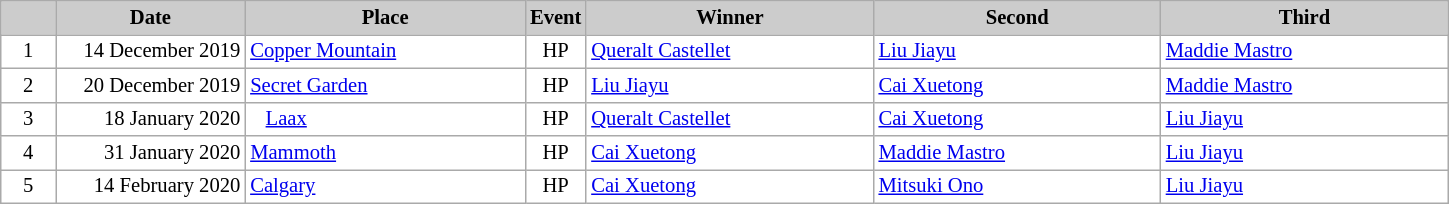<table class="wikitable plainrowheaders" style="background:#fff; font-size:86%; line-height:16px; border:grey solid 1px; border-collapse:collapse;">
<tr>
<th scope="col" style="background:#ccc; width:30px;"></th>
<th scope="col" style="background:#ccc; width:120px;">Date</th>
<th scope="col" style="background:#ccc; width:180px;">Place</th>
<th scope="col" style="background:#ccc; width:30px;">Event</th>
<th scope="col" style="background:#ccc; width:185px;">Winner</th>
<th scope="col" style="background:#ccc; width:185px;">Second</th>
<th scope="col" style="background:#ccc; width:185px;">Third</th>
</tr>
<tr>
<td align="center">1</td>
<td align="right">14 December 2019</td>
<td> <a href='#'>Copper Mountain</a></td>
<td align="center">HP</td>
<td> <a href='#'>Queralt Castellet</a></td>
<td> <a href='#'>Liu Jiayu</a></td>
<td> <a href='#'>Maddie Mastro</a></td>
</tr>
<tr>
<td align="center">2</td>
<td align="right">20 December 2019</td>
<td> <a href='#'>Secret Garden</a></td>
<td align="center">HP</td>
<td> <a href='#'>Liu Jiayu</a></td>
<td> <a href='#'>Cai Xuetong</a></td>
<td> <a href='#'>Maddie Mastro</a></td>
</tr>
<tr>
<td align="center">3</td>
<td align="right">18 January 2020</td>
<td>   <a href='#'>Laax</a></td>
<td align="center">HP</td>
<td> <a href='#'>Queralt Castellet</a></td>
<td> <a href='#'>Cai Xuetong</a></td>
<td> <a href='#'>Liu Jiayu</a></td>
</tr>
<tr>
<td align="center">4</td>
<td align="right">31 January 2020</td>
<td> <a href='#'>Mammoth</a></td>
<td align="center">HP</td>
<td> <a href='#'>Cai Xuetong</a></td>
<td> <a href='#'>Maddie Mastro</a></td>
<td> <a href='#'>Liu Jiayu</a></td>
</tr>
<tr>
<td align="center">5</td>
<td align="right">14 February 2020</td>
<td> <a href='#'>Calgary</a></td>
<td align="center">HP</td>
<td> <a href='#'>Cai Xuetong</a></td>
<td> <a href='#'>Mitsuki Ono</a></td>
<td> <a href='#'>Liu Jiayu</a></td>
</tr>
</table>
